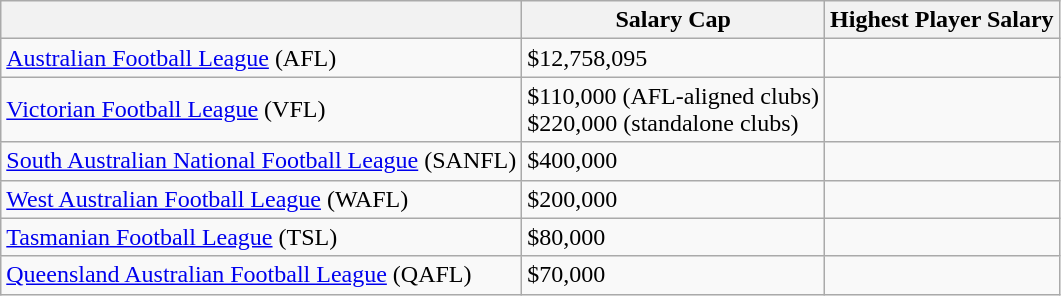<table class="wikitable">
<tr>
<th></th>
<th>Salary Cap</th>
<th>Highest Player Salary</th>
</tr>
<tr>
<td><a href='#'>Australian Football League</a> (AFL)</td>
<td>$12,758,095</td>
<td></td>
</tr>
<tr>
<td><a href='#'>Victorian Football League</a> (VFL)</td>
<td>$110,000 (AFL-aligned clubs)<br>$220,000 (standalone clubs)</td>
<td></td>
</tr>
<tr>
<td><a href='#'>South Australian National Football League</a> (SANFL)</td>
<td>$400,000</td>
<td></td>
</tr>
<tr>
<td><a href='#'>West Australian Football League</a> (WAFL)</td>
<td>$200,000</td>
<td></td>
</tr>
<tr>
<td><a href='#'>Tasmanian Football League</a> (TSL)</td>
<td>$80,000 </td>
<td></td>
</tr>
<tr>
<td><a href='#'>Queensland Australian Football League</a> (QAFL)</td>
<td>$70,000</td>
<td></td>
</tr>
</table>
